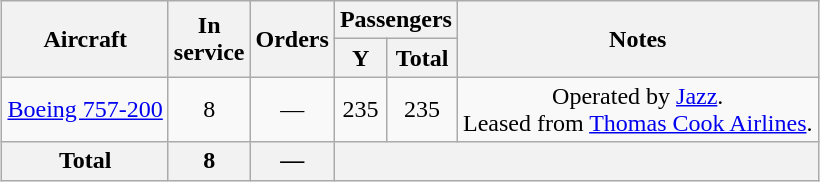<table class="wikitable" style="margin:0.5em auto; text-align:center">
<tr>
<th rowspan=2>Aircraft</th>
<th rowspan=2>In <br> service</th>
<th rowspan=2>Orders</th>
<th colspan=2>Passengers</th>
<th rowspan=2>Notes</th>
</tr>
<tr>
<th><abbr>Y</abbr></th>
<th>Total</th>
</tr>
<tr>
<td><a href='#'>Boeing 757-200</a></td>
<td>8</td>
<td>—</td>
<td>235</td>
<td>235</td>
<td>Operated by <a href='#'>Jazz</a>. <br> Leased from <a href='#'>Thomas Cook Airlines</a>.</td>
</tr>
<tr>
<th>Total</th>
<th>8</th>
<th>—</th>
<th colspan=3></th>
</tr>
</table>
